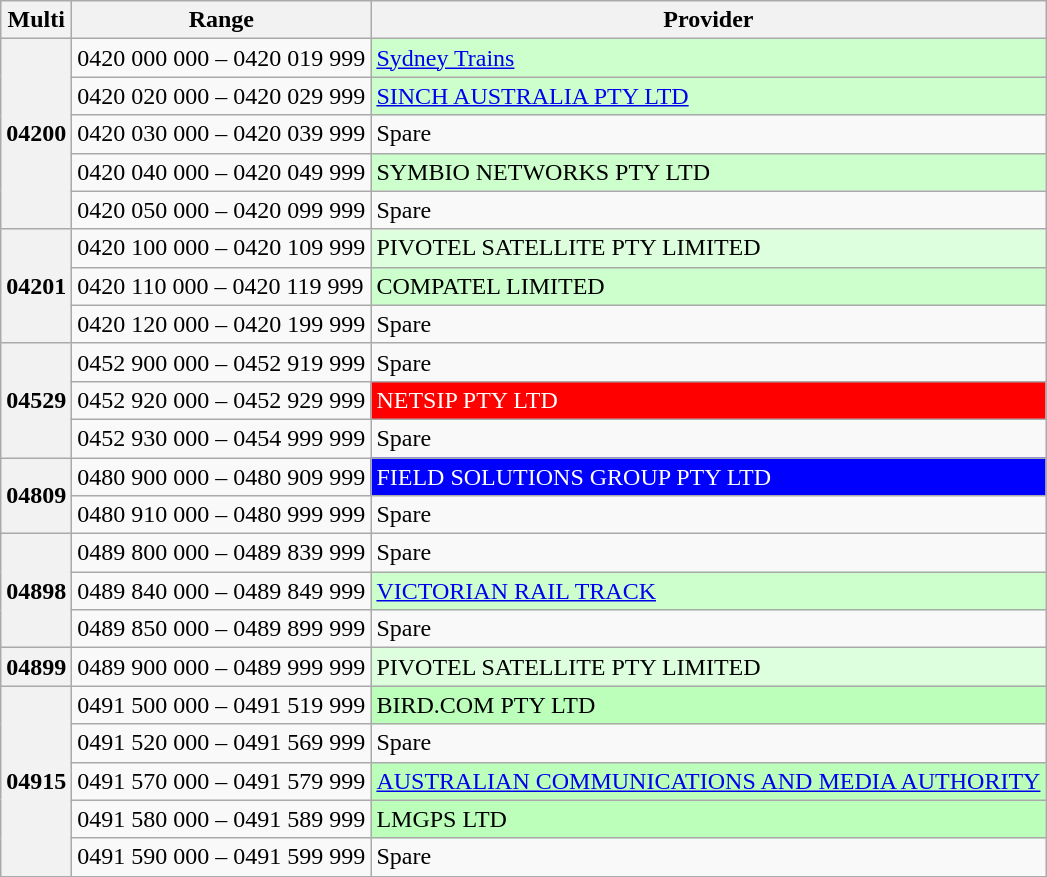<table class="wikitable">
<tr>
<th>Multi</th>
<th>Range</th>
<th>Provider</th>
</tr>
<tr>
<th rowspan="5">04200</th>
<td>0420 000 000 – 0420 019 999</td>
<td style="background:#cfc;"><a href='#'>Sydney Trains</a></td>
</tr>
<tr>
<td>0420 020 000 – 0420 029 999</td>
<td style="background:#cfc;"><a href='#'>SINCH AUSTRALIA PTY LTD</a></td>
</tr>
<tr>
<td>0420 030 000 – 0420 039 999</td>
<td>Spare</td>
</tr>
<tr>
<td>0420 040 000 – 0420 049 999</td>
<td style="background:#cfc;">SYMBIO NETWORKS PTY LTD</td>
</tr>
<tr>
<td>0420 050 000 – 0420 099 999</td>
<td>Spare</td>
</tr>
<tr>
<th rowspan="3">04201</th>
<td>0420 100 000 – 0420 109 999</td>
<td style="background:#dfd;">PIVOTEL SATELLITE PTY LIMITED</td>
</tr>
<tr>
<td>0420 110 000 – 0420 119 999</td>
<td style="background:#cfc;">COMPATEL LIMITED</td>
</tr>
<tr>
<td>0420 120 000 – 0420 199 999</td>
<td>Spare</td>
</tr>
<tr>
<th rowspan="3">04529</th>
<td>0452 900 000 – 0452 919 999</td>
<td>Spare</td>
</tr>
<tr>
<td>0452 920 000 – 0452 929 999</td>
<td style="background:red;color:white;">NETSIP PTY LTD</td>
</tr>
<tr>
<td>0452 930 000 – 0454 999 999</td>
<td>Spare</td>
</tr>
<tr>
<th rowspan="2">04809</th>
<td>0480 900 000 – 0480 909 999</td>
<td style="background:blue;color:white;">FIELD SOLUTIONS GROUP PTY LTD</td>
</tr>
<tr>
<td>0480 910 000 – 0480 999 999</td>
<td>Spare</td>
</tr>
<tr>
<th rowspan="3">04898</th>
<td>0489 800 000 – 0489 839 999</td>
<td>Spare</td>
</tr>
<tr>
<td>0489 840 000 – 0489 849 999</td>
<td style="background:#cfc;"><a href='#'>VICTORIAN RAIL TRACK</a></td>
</tr>
<tr>
<td>0489 850 000 – 0489 899 999</td>
<td>Spare</td>
</tr>
<tr>
<th>04899</th>
<td>0489 900 000 – 0489 999 999</td>
<td style="background:#dfd;">PIVOTEL SATELLITE PTY LIMITED</td>
</tr>
<tr>
<th rowspan="5">04915</th>
<td>0491 500 000 – 0491 519 999</td>
<td style="background:#bfb;">BIRD.COM PTY LTD</td>
</tr>
<tr>
<td>0491 520 000 – 0491 569 999</td>
<td>Spare</td>
</tr>
<tr>
<td>0491 570 000 – 0491 579 999</td>
<td style="background:#bfb;"><a href='#'>AUSTRALIAN COMMUNICATIONS AND MEDIA AUTHORITY</a></td>
</tr>
<tr>
<td>0491 580 000 – 0491 589 999</td>
<td style="background:#bfb;">LMGPS LTD</td>
</tr>
<tr>
<td>0491 590 000 – 0491 599 999</td>
<td>Spare</td>
</tr>
</table>
